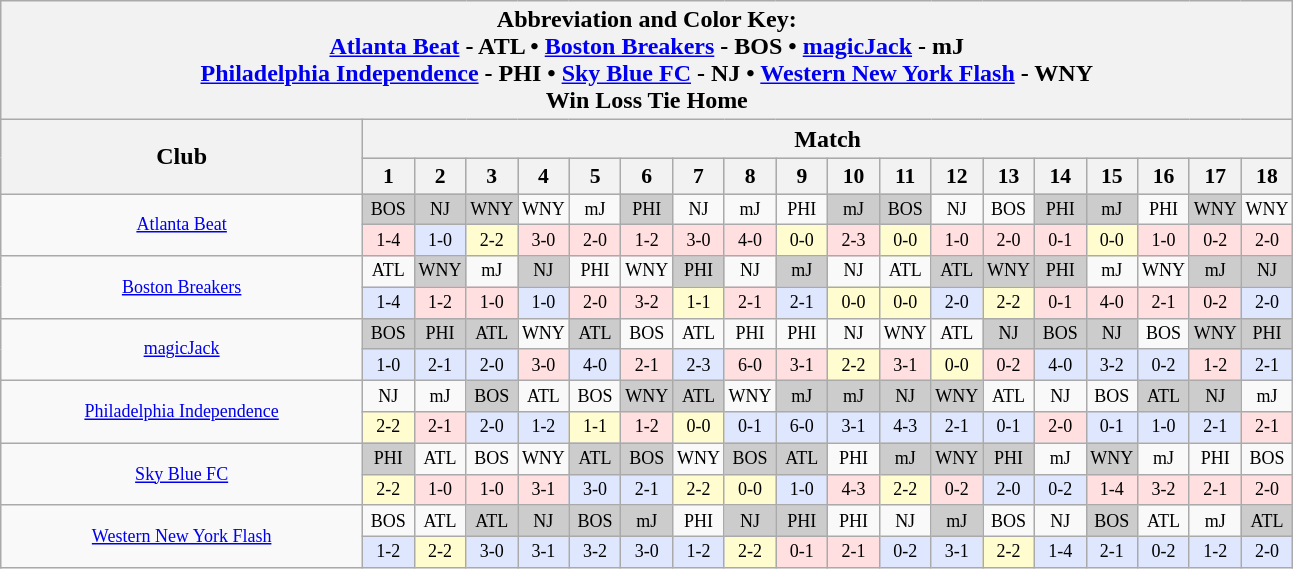<table class="wikitable" style="text-align:center;width=90%">
<tr>
<th colspan="19">Abbreviation and Color Key:<br><a href='#'>Atlanta Beat</a> - ATL • <a href='#'>Boston Breakers</a> - BOS • <a href='#'>magicJack</a> - mJ<br><a href='#'>Philadelphia Independence</a> - PHI • <a href='#'>Sky Blue FC</a> - NJ • <a href='#'>Western New York Flash</a> - WNY<br><span>Win</span>  <span>Loss</span>  <span>Tie</span> <span>Home</span></th>
</tr>
<tr>
<th width="28%" rowspan="2">Club</th>
<th width="72%" colspan="18">Match</th>
</tr>
<tr style="background-color:#CCCCCC; font-size: 90%">
<th width="4%">1</th>
<th width="4%">2</th>
<th width="4%">3</th>
<th width="4%">4</th>
<th width="4%">5</th>
<th width="4%">6</th>
<th width="4%">7</th>
<th width="4%">8</th>
<th width="4%">9</th>
<th width="4%">10</th>
<th width="4%">11</th>
<th width="4%">12</th>
<th width="4%">13</th>
<th width="4%">14</th>
<th width="4%">15</th>
<th width="4%">16</th>
<th width="4%">17</th>
<th width="4%">18<br></th>
</tr>
<tr style="font-size: 75%">
<td rowspan="2"><a href='#'>Atlanta Beat</a></td>
<td bgcolor=#CCCCCC>BOS</td>
<td bgcolor=#CCCCCC>NJ</td>
<td bgcolor=#CCCCCC>WNY</td>
<td>WNY</td>
<td>mJ</td>
<td bgcolor=#CCCCCC>PHI</td>
<td>NJ</td>
<td>mJ</td>
<td>PHI</td>
<td bgcolor=#CCCCCC>mJ</td>
<td bgcolor=#CCCCCC>BOS</td>
<td>NJ</td>
<td>BOS</td>
<td bgcolor=#CCCCCC>PHI</td>
<td bgcolor=#CCCCCC>mJ</td>
<td>PHI</td>
<td bgcolor=#CCCCCC>WNY</td>
<td>WNY</td>
</tr>
<tr style="font-size: 75%">
<td bgcolor=#FFDFDF>1-4</td>
<td bgcolor=#DFE7FF>1-0</td>
<td bgcolor=#FFFDD0>2-2</td>
<td bgcolor=#FFDFDF>3-0</td>
<td bgcolor=#FFDFDF>2-0</td>
<td bgcolor=#FFDFDF>1-2</td>
<td bgcolor=#FFDFDF>3-0</td>
<td bgcolor=#FFDFDF>4-0</td>
<td bgcolor=#FFFDD0>0-0</td>
<td bgcolor=#FFDFDF>2-3</td>
<td bgcolor=#FFFDD0>0-0</td>
<td bgcolor=#FFDFDF>1-0</td>
<td bgcolor=#FFDFDF>2-0</td>
<td bgcolor=#FFDFDF>0-1</td>
<td bgcolor=#FFFDD0>0-0</td>
<td bgcolor=#FFDFDF>1-0</td>
<td bgcolor=#FFDFDF>0-2</td>
<td bgcolor=#FFDFDF>2-0</td>
</tr>
<tr style="font-size: 75%">
<td rowspan="2"><a href='#'>Boston Breakers</a></td>
<td>ATL</td>
<td bgcolor=#CCCCCC>WNY</td>
<td>mJ</td>
<td bgcolor=#CCCCCC>NJ</td>
<td>PHI</td>
<td>WNY</td>
<td bgcolor=#CCCCCC>PHI</td>
<td>NJ</td>
<td bgcolor=#CCCCCC>mJ</td>
<td>NJ</td>
<td>ATL</td>
<td bgcolor=#CCCCCC>ATL</td>
<td bgcolor=#CCCCCC>WNY</td>
<td bgcolor=#CCCCCC>PHI</td>
<td>mJ</td>
<td>WNY</td>
<td bgcolor=#CCCCCC>mJ</td>
<td bgcolor=#CCCCCC>NJ</td>
</tr>
<tr style="font-size: 75%">
<td bgcolor=#DFE7FF>1-4</td>
<td bgcolor=#FFDFDF>1-2</td>
<td bgcolor=#FFDFDF>1-0</td>
<td bgcolor=#DFE7FF>1-0</td>
<td bgcolor=#FFDFDF>2-0</td>
<td bgcolor=#FFDFDF>3-2</td>
<td bgcolor=#FFFDD0>1-1</td>
<td bgcolor=#FFDFDF>2-1</td>
<td bgcolor=#DFE7FF>2-1</td>
<td bgcolor=#FFFDD0>0-0</td>
<td bgcolor=#FFFDD0>0-0</td>
<td bgcolor=#DFE7FF>2-0</td>
<td bgcolor=#FFFDD0>2-2</td>
<td bgcolor=#FFDFDF>0-1</td>
<td bgcolor=#FFDFDF>4-0</td>
<td bgcolor=#FFDFDF>2-1</td>
<td bgcolor=#FFDFDF>0-2</td>
<td bgcolor=#DFE7FF>2-0</td>
</tr>
<tr style="font-size: 75%">
<td rowspan="2"><a href='#'>magicJack</a></td>
<td bgcolor=#CCCCCC>BOS</td>
<td bgcolor=#CCCCCC>PHI</td>
<td bgcolor=#CCCCCC>ATL</td>
<td>WNY</td>
<td bgcolor=#CCCCCC>ATL</td>
<td>BOS</td>
<td>ATL</td>
<td>PHI</td>
<td>PHI</td>
<td>NJ</td>
<td>WNY</td>
<td>ATL</td>
<td bgcolor=#CCCCCC>NJ</td>
<td bgcolor=#CCCCCC>BOS</td>
<td bgcolor=#CCCCCC>NJ</td>
<td>BOS</td>
<td bgcolor=#CCCCCC>WNY</td>
<td bgcolor=#CCCCCC>PHI</td>
</tr>
<tr style="font-size: 75%">
<td bgcolor=#DFE7FF>1-0</td>
<td bgcolor=#DFE7FF>2-1</td>
<td bgcolor=#DFE7FF>2-0</td>
<td bgcolor=#FFDFDF>3-0</td>
<td bgcolor=#DFE7FF>4-0</td>
<td bgcolor=#FFDFDF>2-1</td>
<td bgcolor=#DFE7FF>2-3</td>
<td bgcolor=#FFDFDF>6-0</td>
<td bgcolor=#FFDFDF>3-1</td>
<td bgcolor=#FFFDD0>2-2</td>
<td bgcolor=#FFDFDF>3-1</td>
<td bgcolor=#FFFDD0>0-0</td>
<td bgcolor=#FFDFDF>0-2</td>
<td bgcolor=#DFE7FF>4-0</td>
<td bgcolor=#DFE7FF>3-2</td>
<td bgcolor=#DFE7FF>0-2</td>
<td bgcolor=#FFDFDF>1-2</td>
<td bgcolor=#DFE7FF>2-1</td>
</tr>
<tr style="font-size: 75%">
<td rowspan="2"><a href='#'>Philadelphia Independence</a></td>
<td>NJ</td>
<td>mJ</td>
<td bgcolor=#CCCCCC>BOS</td>
<td>ATL</td>
<td>BOS</td>
<td bgcolor=#CCCCCC>WNY</td>
<td bgcolor=#CCCCCC>ATL</td>
<td>WNY</td>
<td bgcolor=#CCCCCC>mJ</td>
<td bgcolor=#CCCCCC>mJ</td>
<td bgcolor=#CCCCCC>NJ</td>
<td bgcolor=#CCCCCC>WNY</td>
<td>ATL</td>
<td>NJ</td>
<td>BOS</td>
<td bgcolor=#CCCCCC>ATL</td>
<td bgcolor=#CCCCCC>NJ</td>
<td>mJ</td>
</tr>
<tr style="font-size: 75%">
<td bgcolor=#FFFDD0>2-2</td>
<td bgcolor=#FFDFDF>2-1</td>
<td bgcolor=#DFE7FF>2-0</td>
<td bgcolor=#DFE7FF>1-2</td>
<td bgcolor=#FFFDD0>1-1</td>
<td bgcolor=#FFDFDF>1-2</td>
<td bgcolor=#FFFDD0>0-0</td>
<td bgcolor=#DFE7FF>0-1</td>
<td bgcolor=#DFE7FF>6-0</td>
<td bgcolor=#DFE7FF>3-1</td>
<td bgcolor=#DFE7FF>4-3</td>
<td bgcolor=#DFE7FF>2-1</td>
<td bgcolor=#DFE7FF>0-1</td>
<td bgcolor=#FFDFDF>2-0</td>
<td bgcolor=#DFE7FF>0-1</td>
<td bgcolor=#DFE7FF>1-0</td>
<td bgcolor=#DFE7FF>2-1</td>
<td bgcolor=#FFDFDF>2-1</td>
</tr>
<tr style="font-size: 75%">
<td rowspan="2"><a href='#'>Sky Blue FC</a></td>
<td bgcolor=#CCCCCC>PHI</td>
<td>ATL</td>
<td>BOS</td>
<td>WNY</td>
<td bgcolor=#CCCCCC>ATL</td>
<td bgcolor=#CCCCCC>BOS</td>
<td>WNY</td>
<td bgcolor=#CCCCCC>BOS</td>
<td bgcolor=#CCCCCC>ATL</td>
<td>PHI</td>
<td bgcolor=#CCCCCC>mJ</td>
<td bgcolor=#CCCCCC>WNY</td>
<td bgcolor=#CCCCCC>PHI</td>
<td>mJ</td>
<td bgcolor=#CCCCCC>WNY</td>
<td>mJ</td>
<td>PHI</td>
<td>BOS</td>
</tr>
<tr style="font-size: 75%">
<td bgcolor=#FFFDD0>2-2</td>
<td bgcolor=#FFDFDF>1-0</td>
<td bgcolor=#FFDFDF>1-0</td>
<td bgcolor=#FFDFDF>3-1</td>
<td bgcolor=#DFE7FF>3-0</td>
<td bgcolor=#DFE7FF>2-1</td>
<td bgcolor=#FFFDD0>2-2</td>
<td bgcolor=#FFFDD0>0-0</td>
<td bgcolor=#DFE7FF>1-0</td>
<td bgcolor=#FFDFDF>4-3</td>
<td bgcolor=#FFFDD0>2-2</td>
<td bgcolor=#FFDFDF>0-2</td>
<td bgcolor=#DFE7FF>2-0</td>
<td bgcolor=#DFE7FF>0-2</td>
<td bgcolor=#FFDFDF>1-4</td>
<td bgcolor=#FFDFDF>3-2</td>
<td bgcolor=#FFDFDF>2-1</td>
<td bgcolor=#FFDFDF>2-0</td>
</tr>
<tr style="font-size: 75%">
<td rowspan="2"><a href='#'>Western New York Flash</a></td>
<td>BOS</td>
<td>ATL</td>
<td bgcolor=#CCCCCC>ATL</td>
<td bgcolor=#CCCCCC>NJ</td>
<td bgcolor=#CCCCCC>BOS</td>
<td bgcolor=#CCCCCC>mJ</td>
<td>PHI</td>
<td bgcolor=#CCCCCC>NJ</td>
<td bgcolor=#CCCCCC>PHI</td>
<td>PHI</td>
<td>NJ</td>
<td bgcolor=#CCCCCC>mJ</td>
<td>BOS</td>
<td>NJ</td>
<td bgcolor=#CCCCCC>BOS</td>
<td>ATL</td>
<td>mJ</td>
<td bgcolor=#CCCCCC>ATL</td>
</tr>
<tr style="font-size: 75%">
<td bgcolor=#DFE7FF>1-2</td>
<td bgcolor=#FFFDD0>2-2</td>
<td bgcolor=#DFE7FF>3-0</td>
<td bgcolor=#DFE7FF>3-1</td>
<td bgcolor=#DFE7FF>3-2</td>
<td bgcolor=#DFE7FF>3-0</td>
<td bgcolor=#DFE7FF>1-2</td>
<td bgcolor=#FFFDD0>2-2</td>
<td bgcolor=#FFDFDF>0-1</td>
<td bgcolor=#FFDFDF>2-1</td>
<td bgcolor=#DFE7FF>0-2</td>
<td bgcolor=#DFE7FF>3-1</td>
<td bgcolor=#FFFDD0>2-2</td>
<td bgcolor=#DFE7FF>1-4</td>
<td bgcolor=#DFE7FF>2-1</td>
<td bgcolor=#DFE7FF>0-2</td>
<td bgcolor=#DFE7FF>1-2</td>
<td bgcolor=#DFE7FF>2-0</td>
</tr>
</table>
